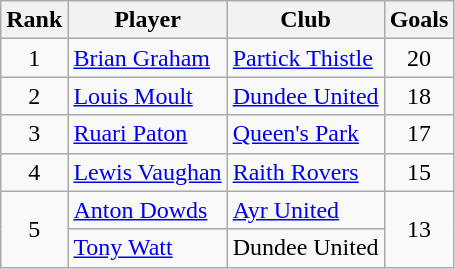<table class="wikitable" style="text-align:center">
<tr>
<th>Rank</th>
<th>Player</th>
<th>Club</th>
<th>Goals</th>
</tr>
<tr>
<td>1</td>
<td align="left"> <a href='#'>Brian Graham</a></td>
<td align="left"><a href='#'>Partick Thistle</a></td>
<td>20</td>
</tr>
<tr>
<td>2</td>
<td align="left"> <a href='#'>Louis Moult</a></td>
<td align="left"><a href='#'>Dundee United</a></td>
<td>18</td>
</tr>
<tr>
<td>3</td>
<td align="left"> <a href='#'>Ruari Paton</a></td>
<td align="left"><a href='#'>Queen's Park</a></td>
<td>17</td>
</tr>
<tr>
<td>4</td>
<td align="left"> <a href='#'>Lewis Vaughan</a></td>
<td align="left"><a href='#'>Raith Rovers</a></td>
<td>15</td>
</tr>
<tr>
<td rowspan="2">5</td>
<td align="left"> <a href='#'>Anton Dowds</a></td>
<td align="left"><a href='#'>Ayr United</a></td>
<td rowspan="2">13</td>
</tr>
<tr>
<td align="left"> <a href='#'>Tony Watt</a></td>
<td align="left">Dundee United</td>
</tr>
</table>
